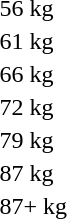<table>
<tr>
<td>56 kg</td>
<td></td>
<td></td>
<td></td>
</tr>
<tr>
<td>61 kg</td>
<td></td>
<td></td>
<td></td>
</tr>
<tr>
<td>66 kg</td>
<td></td>
<td></td>
<td></td>
</tr>
<tr>
<td>72 kg</td>
<td></td>
<td></td>
<td></td>
</tr>
<tr>
<td>79 kg</td>
<td></td>
<td></td>
<td></td>
</tr>
<tr>
<td>87 kg</td>
<td></td>
<td></td>
<td></td>
</tr>
<tr>
<td>87+ kg</td>
<td></td>
<td></td>
<td></td>
</tr>
</table>
